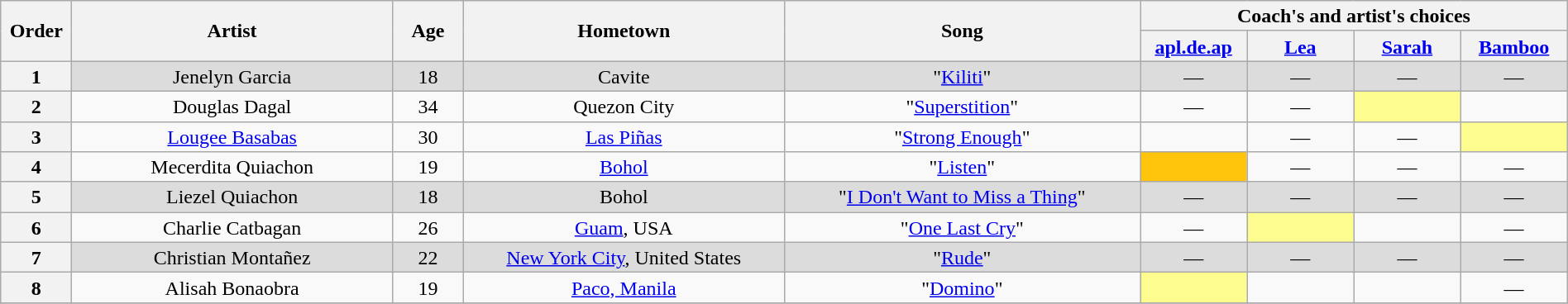<table class="wikitable" style="text-align:center; line-height:17px; width:100%;">
<tr>
<th rowspan="2" scope="col" style="width:04%;">Order</th>
<th rowspan="2" scope="col" style="width:18%;">Artist</th>
<th rowspan="2" scope="col" style="width:04%;">Age</th>
<th rowspan="2" scope="col" style="width:18%;">Hometown</th>
<th rowspan="2" scope="col" style="width:20%;">Song</th>
<th colspan="4" scope="col" style="width:24%;">Coach's and artist's choices</th>
</tr>
<tr>
<th style="width:06%;"><a href='#'>apl.de.ap</a></th>
<th style="width:06%;"><a href='#'>Lea</a></th>
<th style="width:06%;"><a href='#'>Sarah</a></th>
<th style="width:06%;"><a href='#'>Bamboo</a></th>
</tr>
<tr>
<th scope="row">1</th>
<td style="background:#DCDCDC;">Jenelyn Garcia</td>
<td style="background:#DCDCDC;">18</td>
<td style="background:#DCDCDC;">Cavite</td>
<td style="background:#DCDCDC;">"<a href='#'>Kiliti</a>"</td>
<td style="background:#DCDCDC;">—</td>
<td style="background:#DCDCDC;">—</td>
<td style="background:#DCDCDC;">—</td>
<td style="background:#DCDCDC;">—</td>
</tr>
<tr>
<th scope="row">2</th>
<td>Douglas Dagal</td>
<td>34</td>
<td>Quezon City</td>
<td>"<a href='#'>Superstition</a>"</td>
<td>—</td>
<td>—</td>
<td style="background:#fdfc8f;"><strong></strong></td>
<td><strong></strong></td>
</tr>
<tr>
<th scope="row">3</th>
<td><a href='#'>Lougee Basabas</a></td>
<td>30</td>
<td><a href='#'>Las Piñas</a></td>
<td>"<a href='#'>Strong Enough</a>"</td>
<td><strong></strong></td>
<td>—</td>
<td>—</td>
<td style="background:#fdfc8f;"><strong></strong></td>
</tr>
<tr>
<th scope="row">4</th>
<td>Mecerdita Quiachon</td>
<td>19</td>
<td><a href='#'>Bohol</a></td>
<td>"<a href='#'>Listen</a>"</td>
<td style="background:#FFC40C;"><strong></strong></td>
<td>—</td>
<td>—</td>
<td>—</td>
</tr>
<tr>
<th scope="row">5</th>
<td style="background:#DCDCDC;">Liezel Quiachon</td>
<td style="background:#DCDCDC;">18</td>
<td style="background:#DCDCDC;">Bohol</td>
<td style="background:#DCDCDC;">"<a href='#'>I Don't Want to Miss a Thing</a>"</td>
<td style="background:#DCDCDC;">—</td>
<td style="background:#DCDCDC;">—</td>
<td style="background:#DCDCDC;">—</td>
<td style="background:#DCDCDC;">—</td>
</tr>
<tr>
<th scope="row">6</th>
<td>Charlie Catbagan</td>
<td>26</td>
<td><a href='#'>Guam</a>, USA</td>
<td>"<a href='#'>One Last Cry</a>"</td>
<td>—</td>
<td style="background:#fdfc8f;"><strong></strong></td>
<td><strong></strong></td>
<td>—</td>
</tr>
<tr>
<th scope="row">7</th>
<td style="background:#DCDCDC;">Christian Montañez</td>
<td style="background:#DCDCDC;">22</td>
<td style="background:#DCDCDC;"><a href='#'>New York City</a>, United States</td>
<td style="background:#DCDCDC;">"<a href='#'>Rude</a>"</td>
<td style="background:#DCDCDC;">—</td>
<td style="background:#DCDCDC;">—</td>
<td style="background:#DCDCDC;">—</td>
<td style="background:#DCDCDC;">—</td>
</tr>
<tr>
<th scope="row">8</th>
<td>Alisah Bonaobra</td>
<td>19</td>
<td><a href='#'>Paco, Manila</a></td>
<td>"<a href='#'>Domino</a>"</td>
<td style="background:#fdfc8f;"><strong></strong></td>
<td><strong></strong></td>
<td><strong></strong></td>
<td>—</td>
</tr>
<tr>
</tr>
</table>
